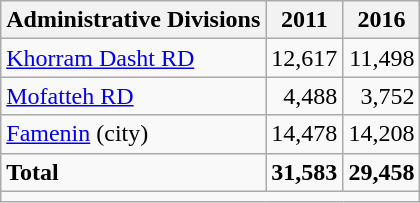<table class="wikitable">
<tr>
<th>Administrative Divisions</th>
<th>2011</th>
<th>2016</th>
</tr>
<tr>
<td><a href='#'>Khorram Dasht RD</a></td>
<td style="text-align: right;">12,617</td>
<td style="text-align: right;">11,498</td>
</tr>
<tr>
<td><a href='#'>Mofatteh RD</a></td>
<td style="text-align: right;">4,488</td>
<td style="text-align: right;">3,752</td>
</tr>
<tr>
<td><a href='#'>Famenin</a> (city)</td>
<td style="text-align: right;">14,478</td>
<td style="text-align: right;">14,208</td>
</tr>
<tr>
<td><strong>Total</strong></td>
<td style="text-align: right;"><strong>31,583</strong></td>
<td style="text-align: right;"><strong>29,458</strong></td>
</tr>
<tr>
<td colspan=3></td>
</tr>
</table>
